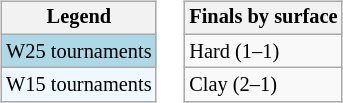<table>
<tr valign=top>
<td><br><table class="wikitable" style="font-size:85%">
<tr>
<th>Legend</th>
</tr>
<tr style="background:lightblue;">
<td>W25 tournaments</td>
</tr>
<tr style="background:#f0f8ff;">
<td>W15 tournaments</td>
</tr>
</table>
</td>
<td><br><table class="wikitable" style="font-size:85%">
<tr>
<th>Finals by surface</th>
</tr>
<tr>
<td>Hard (1–1)</td>
</tr>
<tr>
<td>Clay (2–1)</td>
</tr>
</table>
</td>
</tr>
</table>
